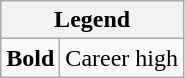<table class="wikitable mw-collapsible mw-collapsed">
<tr>
<th colspan="2">Legend</th>
</tr>
<tr>
<td><strong>Bold</strong></td>
<td>Career high</td>
</tr>
</table>
